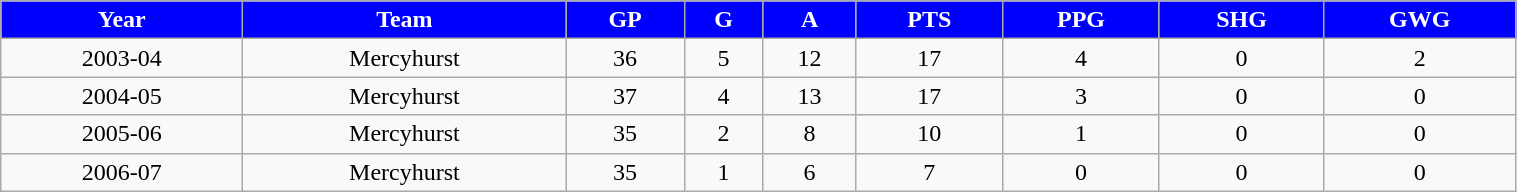<table class="wikitable" width="80%">
<tr align="center"  style=" background:blue;color:#FFFFFF;">
<td><strong>Year</strong></td>
<td><strong>Team</strong></td>
<td><strong>GP</strong></td>
<td><strong>G</strong></td>
<td><strong>A</strong></td>
<td><strong>PTS</strong></td>
<td><strong>PPG</strong></td>
<td><strong>SHG</strong></td>
<td><strong>GWG</strong></td>
</tr>
<tr align="center" bgcolor="">
<td>2003-04</td>
<td>Mercyhurst</td>
<td>36</td>
<td>5</td>
<td>12</td>
<td>17</td>
<td>4</td>
<td>0</td>
<td>2</td>
</tr>
<tr align="center" bgcolor="">
<td>2004-05</td>
<td>Mercyhurst</td>
<td>37</td>
<td>4</td>
<td>13</td>
<td>17</td>
<td>3</td>
<td>0</td>
<td>0</td>
</tr>
<tr align="center" bgcolor="">
<td>2005-06</td>
<td>Mercyhurst</td>
<td>35</td>
<td>2</td>
<td>8</td>
<td>10</td>
<td>1</td>
<td>0</td>
<td>0</td>
</tr>
<tr align="center" bgcolor="">
<td>2006-07</td>
<td>Mercyhurst</td>
<td>35</td>
<td>1</td>
<td>6</td>
<td>7</td>
<td>0</td>
<td>0</td>
<td>0</td>
</tr>
</table>
